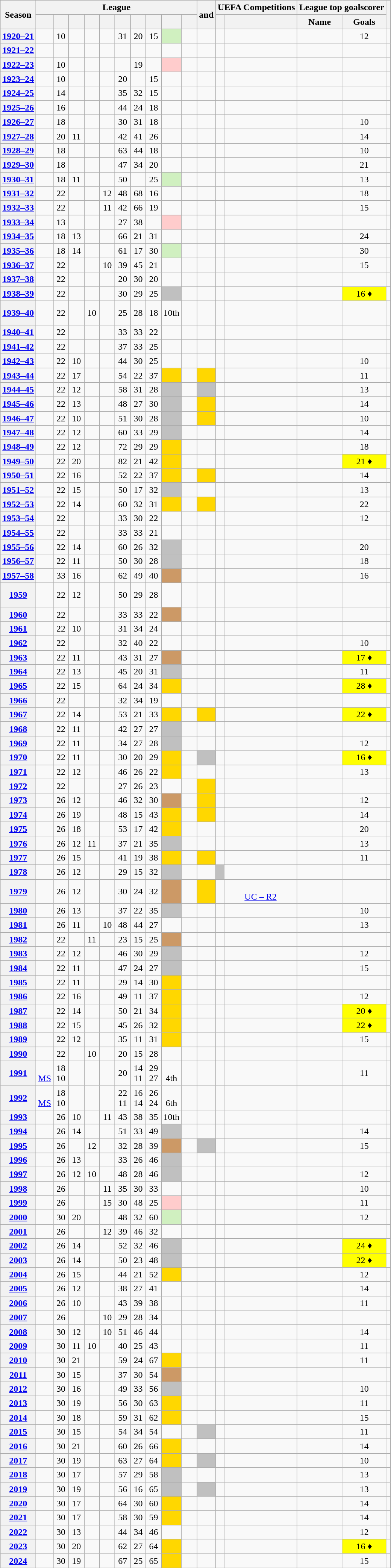<table class="wikitable sortable" style="text-align:center">
<tr>
<th rowspan="2">Season</th>
<th colspan="10" class=unsortable>League</th>
<th rowspan="2"> and </th>
<th colspan="2" class=unsortable>UEFA Competitions</th>
<th colspan="2" class=unsortable>League top goalscorer</th>
<th rowspan="2" class=unsortable></th>
</tr>
<tr>
<th></th>
<th width="20"></th>
<th width="20"></th>
<th width="20"></th>
<th width="20"></th>
<th width="20"></th>
<th width="20"></th>
<th width="20"></th>
<th width="20"></th>
<th width="20"></th>
<th></th>
<th></th>
<th>Name</th>
<th>Goals</th>
</tr>
<tr>
<th scope=row><a href='#'>1920–21</a></th>
<td></td>
<td>10</td>
<td></td>
<td></td>
<td></td>
<td>31</td>
<td>20</td>
<td>15</td>
<td bgcolor=#D0F0C0></td>
<td></td>
<td></td>
<td></td>
<td></td>
<td></td>
<td>12</td>
<td></td>
</tr>
<tr>
<th scope=row><a href='#'>1921–22</a></th>
<td></td>
<td></td>
<td></td>
<td></td>
<td></td>
<td></td>
<td></td>
<td></td>
<td></td>
<td></td>
<td></td>
<td></td>
<td></td>
<td></td>
<td></td>
<td></td>
</tr>
<tr>
<th scope=row><a href='#'>1922–23</a></th>
<td></td>
<td>10</td>
<td></td>
<td></td>
<td></td>
<td></td>
<td>19</td>
<td></td>
<td bgcolor=#FFCCCC></td>
<td></td>
<td></td>
<td></td>
<td></td>
<td></td>
<td></td>
<td></td>
</tr>
<tr>
<th scope=row><a href='#'>1923–24</a></th>
<td></td>
<td>10</td>
<td></td>
<td></td>
<td></td>
<td>20</td>
<td></td>
<td>15</td>
<td></td>
<td></td>
<td></td>
<td></td>
<td></td>
<td></td>
<td></td>
<td></td>
</tr>
<tr>
<th scope=row><a href='#'>1924–25</a></th>
<td></td>
<td>14</td>
<td></td>
<td></td>
<td></td>
<td>35</td>
<td>32</td>
<td>15</td>
<td></td>
<td></td>
<td></td>
<td></td>
<td></td>
<td></td>
<td></td>
<td></td>
</tr>
<tr>
<th scope=row><a href='#'>1925–26</a></th>
<td></td>
<td>16</td>
<td></td>
<td></td>
<td></td>
<td>44</td>
<td>24</td>
<td>18</td>
<td></td>
<td></td>
<td></td>
<td></td>
<td></td>
<td><br></td>
<td></td>
<td></td>
</tr>
<tr>
<th scope=row><a href='#'>1926–27</a></th>
<td></td>
<td>18</td>
<td></td>
<td></td>
<td></td>
<td>30</td>
<td>31</td>
<td>18</td>
<td></td>
<td></td>
<td></td>
<td></td>
<td></td>
<td></td>
<td>10</td>
<td></td>
</tr>
<tr>
<th scope=row><a href='#'>1927–28</a></th>
<td></td>
<td>20</td>
<td>11</td>
<td></td>
<td></td>
<td>42</td>
<td>41</td>
<td>26</td>
<td></td>
<td></td>
<td></td>
<td></td>
<td></td>
<td><br></td>
<td>14</td>
<td></td>
</tr>
<tr>
<th scope=row><a href='#'>1928–29</a></th>
<td></td>
<td>18</td>
<td></td>
<td></td>
<td></td>
<td>63</td>
<td>44</td>
<td>18</td>
<td></td>
<td></td>
<td></td>
<td></td>
<td></td>
<td></td>
<td>10</td>
<td></td>
</tr>
<tr>
<th scope=row><a href='#'>1929–30</a></th>
<td></td>
<td>18</td>
<td></td>
<td></td>
<td></td>
<td>47</td>
<td>34</td>
<td>20</td>
<td></td>
<td></td>
<td></td>
<td></td>
<td></td>
<td></td>
<td>21</td>
<td></td>
</tr>
<tr>
<th scope=row><a href='#'>1930–31</a></th>
<td></td>
<td>18</td>
<td>11</td>
<td></td>
<td></td>
<td>50</td>
<td></td>
<td>25</td>
<td bgcolor=#D0F0C0></td>
<td></td>
<td></td>
<td></td>
<td></td>
<td></td>
<td>13</td>
<td></td>
</tr>
<tr>
<th scope=row><a href='#'>1931–32</a></th>
<td></td>
<td>22</td>
<td></td>
<td></td>
<td>12</td>
<td>48</td>
<td>68</td>
<td>16</td>
<td></td>
<td></td>
<td></td>
<td></td>
<td></td>
<td></td>
<td>18</td>
<td></td>
</tr>
<tr>
<th scope=row><a href='#'>1932–33</a></th>
<td></td>
<td>22</td>
<td></td>
<td></td>
<td>11</td>
<td>42</td>
<td>66</td>
<td>19</td>
<td></td>
<td></td>
<td></td>
<td></td>
<td></td>
<td></td>
<td>15</td>
<td></td>
</tr>
<tr>
<th scope=row><a href='#'>1933–34</a></th>
<td></td>
<td>13</td>
<td></td>
<td></td>
<td></td>
<td>27</td>
<td>38</td>
<td></td>
<td bgcolor=#FFCCCC></td>
<td></td>
<td></td>
<td></td>
<td></td>
<td></td>
<td></td>
<td></td>
</tr>
<tr>
<th scope=row><a href='#'>1934–35</a></th>
<td></td>
<td>18</td>
<td>13</td>
<td></td>
<td></td>
<td>66</td>
<td>21</td>
<td>31</td>
<td></td>
<td></td>
<td></td>
<td></td>
<td></td>
<td></td>
<td>24</td>
<td></td>
</tr>
<tr>
<th scope=row><a href='#'>1935–36</a></th>
<td></td>
<td>18</td>
<td>14</td>
<td></td>
<td></td>
<td>61</td>
<td>17</td>
<td>30</td>
<td bgcolor="#D0F0C0"></td>
<td></td>
<td></td>
<td></td>
<td></td>
<td></td>
<td>30</td>
<td></td>
</tr>
<tr>
<th scope=row><a href='#'>1936–37</a></th>
<td></td>
<td>22</td>
<td></td>
<td></td>
<td>10</td>
<td>39</td>
<td>45</td>
<td>21</td>
<td></td>
<td></td>
<td></td>
<td></td>
<td></td>
<td></td>
<td>15</td>
<td></td>
</tr>
<tr>
<th scope=row><a href='#'>1937–38</a></th>
<td></td>
<td>22</td>
<td></td>
<td></td>
<td></td>
<td>20</td>
<td>30</td>
<td>20</td>
<td></td>
<td></td>
<td></td>
<td></td>
<td></td>
<td></td>
<td></td>
<td></td>
</tr>
<tr>
<th scope=row><a href='#'>1938–39</a></th>
<td></td>
<td>22</td>
<td></td>
<td></td>
<td></td>
<td>30</td>
<td>29</td>
<td>25</td>
<td bgcolor="silver"></td>
<td></td>
<td></td>
<td></td>
<td></td>
<td></td>
<td style=background:yellow>16 ♦</td>
<td></td>
</tr>
<tr>
<th scope=row><a href='#'>1939–40</a></th>
<td></td>
<td>22</td>
<td></td>
<td>10</td>
<td></td>
<td>25</td>
<td>28</td>
<td>18</td>
<td>10th</td>
<td></td>
<td></td>
<td></td>
<td></td>
<td><br><br></td>
<td></td>
<td></td>
</tr>
<tr>
<th scope=row><a href='#'>1940–41</a></th>
<td></td>
<td>22</td>
<td></td>
<td></td>
<td></td>
<td>33</td>
<td>33</td>
<td>22</td>
<td></td>
<td></td>
<td></td>
<td></td>
<td></td>
<td></td>
<td></td>
<td></td>
</tr>
<tr>
<th scope=row><a href='#'>1941–42</a></th>
<td></td>
<td>22</td>
<td></td>
<td></td>
<td></td>
<td>37</td>
<td>33</td>
<td>25</td>
<td></td>
<td></td>
<td></td>
<td></td>
<td></td>
<td></td>
<td></td>
<td></td>
</tr>
<tr>
<th scope=row><a href='#'>1942–43</a></th>
<td></td>
<td>22</td>
<td>10</td>
<td></td>
<td></td>
<td>44</td>
<td>30</td>
<td>25</td>
<td></td>
<td></td>
<td></td>
<td></td>
<td></td>
<td></td>
<td>10</td>
<td></td>
</tr>
<tr>
<th scope=row><a href='#'>1943–44</a></th>
<td></td>
<td>22</td>
<td>17</td>
<td></td>
<td></td>
<td>54</td>
<td>22</td>
<td>37</td>
<td bgcolor=gold></td>
<td></td>
<td bgcolor=gold></td>
<td></td>
<td></td>
<td><br></td>
<td>11</td>
<td></td>
</tr>
<tr>
<th scope=row><a href='#'>1944–45</a></th>
<td></td>
<td>22</td>
<td>12</td>
<td></td>
<td></td>
<td>58</td>
<td>31</td>
<td>28</td>
<td bgcolor="silver"></td>
<td></td>
<td bgcolor=silver></td>
<td></td>
<td></td>
<td></td>
<td>13</td>
<td></td>
</tr>
<tr>
<th scope=row><a href='#'>1945–46</a></th>
<td></td>
<td>22</td>
<td>13</td>
<td></td>
<td></td>
<td>48</td>
<td>27</td>
<td>30</td>
<td bgcolor=silver></td>
<td></td>
<td bgcolor=gold></td>
<td></td>
<td></td>
<td></td>
<td>14</td>
<td></td>
</tr>
<tr>
<th scope=row><a href='#'>1946–47</a></th>
<td></td>
<td>22</td>
<td>10</td>
<td></td>
<td></td>
<td>51</td>
<td>30</td>
<td>28</td>
<td bgcolor="silver"></td>
<td></td>
<td bgcolor=gold></td>
<td></td>
<td></td>
<td></td>
<td>10</td>
<td></td>
</tr>
<tr>
<th scope=row><a href='#'>1947–48</a></th>
<td></td>
<td>22</td>
<td>12</td>
<td></td>
<td></td>
<td>60</td>
<td>33</td>
<td>29</td>
<td bgcolor=silver></td>
<td></td>
<td></td>
<td></td>
<td></td>
<td></td>
<td>14</td>
<td></td>
</tr>
<tr>
<th scope=row><a href='#'>1948–49</a></th>
<td></td>
<td>22</td>
<td>12</td>
<td></td>
<td></td>
<td>72</td>
<td>29</td>
<td>29</td>
<td bgcolor=gold></td>
<td></td>
<td></td>
<td></td>
<td></td>
<td></td>
<td>18</td>
<td></td>
</tr>
<tr>
<th scope=row><a href='#'>1949–50</a></th>
<td></td>
<td>22</td>
<td>20</td>
<td></td>
<td></td>
<td>82</td>
<td>21</td>
<td>42</td>
<td bgcolor=gold></td>
<td></td>
<td></td>
<td></td>
<td></td>
<td></td>
<td style=background:yellow>21 ♦</td>
<td></td>
</tr>
<tr>
<th scope=row><a href='#'>1950–51</a></th>
<td></td>
<td>22</td>
<td>16</td>
<td></td>
<td></td>
<td>52</td>
<td>22</td>
<td>37</td>
<td bgcolor=gold></td>
<td></td>
<td bgcolor=gold></td>
<td></td>
<td></td>
<td></td>
<td>14</td>
<td></td>
</tr>
<tr>
<th scope=row><a href='#'>1951–52</a></th>
<td></td>
<td>22</td>
<td>15</td>
<td></td>
<td></td>
<td>50</td>
<td>17</td>
<td>32</td>
<td bgcolor=silver></td>
<td></td>
<td></td>
<td></td>
<td></td>
<td></td>
<td>13</td>
<td></td>
</tr>
<tr>
<th scope=row><a href='#'>1952–53</a></th>
<td></td>
<td>22</td>
<td>14</td>
<td></td>
<td></td>
<td>60</td>
<td>32</td>
<td>31</td>
<td bgcolor=gold></td>
<td></td>
<td bgcolor=gold></td>
<td></td>
<td></td>
<td></td>
<td>22</td>
<td></td>
</tr>
<tr>
<th scope=row><a href='#'>1953–54</a></th>
<td></td>
<td>22</td>
<td></td>
<td></td>
<td></td>
<td>33</td>
<td>30</td>
<td>22</td>
<td></td>
<td></td>
<td></td>
<td></td>
<td></td>
<td></td>
<td>12</td>
<td></td>
</tr>
<tr>
<th scope=row><a href='#'>1954–55</a></th>
<td></td>
<td>22</td>
<td></td>
<td></td>
<td></td>
<td>33</td>
<td>33</td>
<td>21</td>
<td></td>
<td></td>
<td></td>
<td></td>
<td></td>
<td></td>
<td></td>
<td></td>
</tr>
<tr>
<th scope=row><a href='#'>1955–56</a></th>
<td></td>
<td>22</td>
<td>14</td>
<td></td>
<td></td>
<td>60</td>
<td>26</td>
<td>32</td>
<td bgcolor=silver></td>
<td></td>
<td></td>
<td></td>
<td></td>
<td></td>
<td>20</td>
<td></td>
</tr>
<tr>
<th scope=row><a href='#'>1956–57</a></th>
<td></td>
<td>22</td>
<td>11</td>
<td></td>
<td></td>
<td>50</td>
<td>30</td>
<td>28</td>
<td bgcolor=silver></td>
<td></td>
<td></td>
<td></td>
<td></td>
<td></td>
<td>18</td>
<td></td>
</tr>
<tr>
<th scope=row><a href='#'>1957–58</a></th>
<td></td>
<td>33</td>
<td>16</td>
<td></td>
<td></td>
<td>62</td>
<td>49</td>
<td>40</td>
<td bgcolor="#cc9966"></td>
<td></td>
<td></td>
<td></td>
<td></td>
<td></td>
<td>16</td>
<td></td>
</tr>
<tr>
<th scope=row><a href='#'>1959</a></th>
<td></td>
<td>22</td>
<td>12</td>
<td></td>
<td></td>
<td>50</td>
<td>29</td>
<td>28</td>
<td></td>
<td></td>
<td></td>
<td></td>
<td></td>
<td><br><br></td>
<td></td>
<td></td>
</tr>
<tr>
<th scope=row><a href='#'>1960</a></th>
<td></td>
<td>22</td>
<td></td>
<td></td>
<td></td>
<td>33</td>
<td>33</td>
<td>22</td>
<td bgcolor="#cc9966"></td>
<td></td>
<td></td>
<td></td>
<td></td>
<td></td>
<td></td>
<td></td>
</tr>
<tr>
<th scope=row><a href='#'>1961</a></th>
<td></td>
<td>22</td>
<td>10</td>
<td></td>
<td></td>
<td>31</td>
<td>34</td>
<td>24</td>
<td></td>
<td></td>
<td></td>
<td></td>
<td></td>
<td></td>
<td></td>
<td></td>
</tr>
<tr>
<th scope=row><a href='#'>1962</a></th>
<td></td>
<td>22</td>
<td></td>
<td></td>
<td></td>
<td>32</td>
<td>40</td>
<td>22</td>
<td></td>
<td></td>
<td></td>
<td></td>
<td></td>
<td></td>
<td>10</td>
<td></td>
</tr>
<tr>
<th scope=row><a href='#'>1963</a></th>
<td></td>
<td>22</td>
<td>11</td>
<td></td>
<td></td>
<td>43</td>
<td>31</td>
<td>27</td>
<td bgcolor="#cc9966"></td>
<td></td>
<td></td>
<td></td>
<td></td>
<td></td>
<td style=background:yellow>17 ♦</td>
<td></td>
</tr>
<tr>
<th scope=row><a href='#'>1964</a></th>
<td></td>
<td>22</td>
<td>13</td>
<td></td>
<td></td>
<td>45</td>
<td>20</td>
<td>31</td>
<td bgcolor=silver></td>
<td></td>
<td></td>
<td></td>
<td></td>
<td></td>
<td>11</td>
<td></td>
</tr>
<tr>
<th scope=row><a href='#'>1965</a></th>
<td></td>
<td>22</td>
<td>15</td>
<td></td>
<td></td>
<td>64</td>
<td>24</td>
<td>34</td>
<td bgcolor=gold></td>
<td></td>
<td></td>
<td></td>
<td></td>
<td></td>
<td style=background:yellow>28 ♦</td>
<td></td>
</tr>
<tr>
<th scope=row><a href='#'>1966</a></th>
<td></td>
<td>22</td>
<td></td>
<td></td>
<td></td>
<td>32</td>
<td>34</td>
<td>19</td>
<td></td>
<td></td>
<td></td>
<td></td>
<td></td>
<td></td>
<td></td>
<td></td>
</tr>
<tr>
<th scope=row><a href='#'>1967</a></th>
<td></td>
<td>22</td>
<td>14</td>
<td></td>
<td></td>
<td>53</td>
<td>21</td>
<td>33</td>
<td bgcolor=gold></td>
<td></td>
<td bgcolor=gold></td>
<td></td>
<td></td>
<td></td>
<td style=background:yellow>22 ♦</td>
<td></td>
</tr>
<tr>
<th scope=row><a href='#'>1968</a></th>
<td></td>
<td>22</td>
<td>11</td>
<td></td>
<td></td>
<td>42</td>
<td>27</td>
<td>27</td>
<td bgcolor=silver></td>
<td></td>
<td></td>
<td></td>
<td></td>
<td></td>
<td></td>
<td></td>
</tr>
<tr>
<th scope=row><a href='#'>1969</a></th>
<td></td>
<td>22</td>
<td>11</td>
<td></td>
<td></td>
<td>34</td>
<td>27</td>
<td>28</td>
<td bgcolor=silver></td>
<td></td>
<td></td>
<td></td>
<td></td>
<td></td>
<td>12</td>
<td></td>
</tr>
<tr>
<th scope=row><a href='#'>1970</a></th>
<td></td>
<td>22</td>
<td>11</td>
<td></td>
<td></td>
<td>30</td>
<td>20</td>
<td>29</td>
<td bgcolor=gold></td>
<td></td>
<td bgcolor=silver></td>
<td></td>
<td></td>
<td></td>
<td style=background:yellow>16 ♦</td>
<td></td>
</tr>
<tr>
<th scope=row><a href='#'>1971</a></th>
<td></td>
<td>22</td>
<td>12</td>
<td></td>
<td></td>
<td>46</td>
<td>26</td>
<td>22</td>
<td bgcolor=gold></td>
<td></td>
<td></td>
<td></td>
<td></td>
<td></td>
<td>13</td>
<td></td>
</tr>
<tr>
<th scope=row><a href='#'>1972</a></th>
<td></td>
<td>22</td>
<td></td>
<td></td>
<td></td>
<td>27</td>
<td>26</td>
<td>23</td>
<td></td>
<td></td>
<td bgcolor=gold></td>
<td></td>
<td></td>
<td><br></td>
<td></td>
<td></td>
</tr>
<tr>
<th scope=row><a href='#'>1973</a></th>
<td></td>
<td>26</td>
<td>12</td>
<td></td>
<td></td>
<td>46</td>
<td>32</td>
<td>30</td>
<td bgcolor="#cc9966"></td>
<td></td>
<td bgcolor=gold></td>
<td></td>
<td></td>
<td></td>
<td>12</td>
<td></td>
</tr>
<tr>
<th scope=row><a href='#'>1974</a></th>
<td></td>
<td>26</td>
<td>19</td>
<td></td>
<td></td>
<td>48</td>
<td>15</td>
<td>43</td>
<td bgcolor=gold></td>
<td></td>
<td bgcolor=gold></td>
<td></td>
<td></td>
<td></td>
<td>14</td>
<td></td>
</tr>
<tr>
<th scope=row><a href='#'>1975</a></th>
<td></td>
<td>26</td>
<td>18</td>
<td></td>
<td></td>
<td>53</td>
<td>17</td>
<td>42</td>
<td bgcolor=gold></td>
<td></td>
<td></td>
<td></td>
<td></td>
<td></td>
<td>20</td>
<td></td>
</tr>
<tr>
<th scope=row><a href='#'>1976</a></th>
<td></td>
<td>26</td>
<td>12</td>
<td>11</td>
<td></td>
<td>37</td>
<td>21</td>
<td>35</td>
<td bgcolor=silver></td>
<td></td>
<td></td>
<td></td>
<td></td>
<td></td>
<td>13</td>
<td></td>
</tr>
<tr>
<th scope=row><a href='#'>1977</a></th>
<td></td>
<td>26</td>
<td>15</td>
<td></td>
<td></td>
<td>41</td>
<td>19</td>
<td>38</td>
<td bgcolor=gold></td>
<td></td>
<td bgcolor=gold></td>
<td></td>
<td></td>
<td></td>
<td>11</td>
<td></td>
</tr>
<tr>
<th scope=row><a href='#'>1978</a></th>
<td></td>
<td>26</td>
<td>12</td>
<td></td>
<td></td>
<td>29</td>
<td>15</td>
<td>32</td>
<td bgcolor=silver></td>
<td></td>
<td></td>
<td bgcolor=silver></td>
<td></td>
<td><br></td>
<td></td>
<td></td>
</tr>
<tr>
<th scope=row><a href='#'>1979</a></th>
<td></td>
<td>26</td>
<td>12</td>
<td></td>
<td></td>
<td>30</td>
<td>24</td>
<td>32</td>
<td bgcolor="#cc9966"></td>
<td></td>
<td bgcolor=gold></td>
<td></td>
<td><div></div><br><a href='#'>UC – R2</a></td>
<td></td>
<td></td>
<td></td>
</tr>
<tr>
<th scope=row><a href='#'>1980</a></th>
<td></td>
<td>26</td>
<td>13</td>
<td></td>
<td></td>
<td>37</td>
<td>22</td>
<td>35</td>
<td bgcolor=silver></td>
<td></td>
<td></td>
<td></td>
<td></td>
<td></td>
<td>10</td>
<td></td>
</tr>
<tr>
<th scope=row><a href='#'>1981</a></th>
<td></td>
<td>26</td>
<td>11</td>
<td></td>
<td>10</td>
<td>48</td>
<td>44</td>
<td>27</td>
<td></td>
<td></td>
<td></td>
<td></td>
<td></td>
<td></td>
<td>13</td>
<td></td>
</tr>
<tr>
<th scope=row><a href='#'>1982</a></th>
<td></td>
<td>22</td>
<td></td>
<td>11</td>
<td></td>
<td>23</td>
<td>15</td>
<td>25</td>
<td bgcolor="#cc9966"></td>
<td></td>
<td><br></td>
<td></td>
<td></td>
<td></td>
<td></td>
<td></td>
</tr>
<tr>
<th scope=row><a href='#'>1983</a></th>
<td></td>
<td>22</td>
<td>12</td>
<td></td>
<td></td>
<td>46</td>
<td>30</td>
<td>29</td>
<td bgcolor="silver"></td>
<td></td>
<td><div><br></td>
<td></td>
<td></td>
<td></td>
<td>12</td>
<td></td>
</tr>
<tr>
<th scope=row><a href='#'>1984</a></th>
<td></td>
<td>22</td>
<td>11</td>
<td></td>
<td></td>
<td>47</td>
<td>24</td>
<td>27</td>
<td bgcolor="silver"></td>
<td></td>
<td><br></td>
<td></td>
<td></td>
<td></td>
<td>15</td>
<td></td>
</tr>
<tr>
<th scope=row><a href='#'>1985</a></th>
<td></td>
<td>22</td>
<td>11</td>
<td></td>
<td></td>
<td>29</td>
<td>14</td>
<td>30</td>
<td bgcolor="gold"></td>
<td></td>
<td><div></div><br></td>
<td></td>
<td></td>
<td></td>
<td></td>
<td></td>
</tr>
<tr>
<th scope=row><a href='#'>1986</a></th>
<td></td>
<td>22</td>
<td>16</td>
<td></td>
<td></td>
<td>49</td>
<td>11</td>
<td>37</td>
<td bgcolor="gold"></td>
<td></td>
<td><br><div></div></td>
<td></td>
<td></td>
<td></td>
<td>12</td>
<td></td>
</tr>
<tr>
<th scope=row><a href='#'>1987</a></th>
<td></td>
<td>22</td>
<td>14</td>
<td></td>
<td></td>
<td>50</td>
<td>21</td>
<td>34</td>
<td bgcolor="gold"></td>
<td></td>
<td><br><div></div></td>
<td></td>
<td></td>
<td></td>
<td style=background:yellow>20 ♦</td>
<td></td>
</tr>
<tr>
<th scope=row><a href='#'>1988</a></th>
<td></td>
<td>22</td>
<td>15</td>
<td></td>
<td></td>
<td>45</td>
<td>26</td>
<td>32</td>
<td bgcolor="gold"></td>
<td></td>
<td><div></div><br><div></div></td>
<td></td>
<td></td>
<td></td>
<td style=background:yellow>22 ♦</td>
<td></td>
</tr>
<tr>
<th scope=row><a href='#'>1989</a></th>
<td></td>
<td>22</td>
<td>12</td>
<td></td>
<td></td>
<td>35</td>
<td>11</td>
<td>31</td>
<td bgcolor="gold"></td>
<td></td>
<td><br><div></div></td>
<td></td>
<td></td>
<td></td>
<td>15</td>
<td></td>
</tr>
<tr>
<th scope=row><a href='#'>1990</a></th>
<td></td>
<td>22</td>
<td></td>
<td>10</td>
<td></td>
<td>20</td>
<td>15</td>
<td>28</td>
<td></td>
<td></td>
<td></td>
<td></td>
<td></td>
<td></td>
<td></td>
<td></td>
</tr>
<tr>
<th scope=row><a href='#'>1991</a></th>
<td><br><a href='#'>MS</a></td>
<td>18<br>10</td>
<td><br></td>
<td><br></td>
<td><br></td>
<td>20<br></td>
<td>14<br>11</td>
<td>29<br>27</td>
<td><div></div><br>4th</td>
<td></td>
<td></td>
<td></td>
<td></td>
<td></td>
<td>11</td>
<td></td>
</tr>
<tr>
<th scope=row><a href='#'>1992</a></th>
<td><br><a href='#'>MS</a></td>
<td>18<br>10</td>
<td><br></td>
<td><br></td>
<td><br></td>
<td>22<br>11</td>
<td>16<br>14</td>
<td>26<br>24</td>
<td><br>6th</td>
<td></td>
<td></td>
<td></td>
<td></td>
<td><br></td>
<td></td>
<td></td>
</tr>
<tr>
<th scope=row><a href='#'>1993</a></th>
<td></td>
<td>26</td>
<td>10</td>
<td></td>
<td>11</td>
<td>43</td>
<td>38</td>
<td>35</td>
<td>10th</td>
<td></td>
<td></td>
<td></td>
<td></td>
<td><br></td>
<td></td>
<td></td>
</tr>
<tr>
<th scope=row><a href='#'>1994</a></th>
<td></td>
<td>26</td>
<td>14</td>
<td></td>
<td></td>
<td>51</td>
<td>33</td>
<td>49</td>
<td bgcolor="silver"></td>
<td></td>
<td></td>
<td></td>
<td></td>
<td></td>
<td>14</td>
<td></td>
</tr>
<tr>
<th scope=row><a href='#'>1995</a></th>
<td></td>
<td>26</td>
<td></td>
<td>12</td>
<td></td>
<td>32</td>
<td>28</td>
<td>39</td>
<td bgcolor="#cc9966"></td>
<td></td>
<td bgcolor=silver></td>
<td></td>
<td></td>
<td></td>
<td>15</td>
<td></td>
</tr>
<tr>
<th scope=row><a href='#'>1996</a></th>
<td></td>
<td>26</td>
<td>13</td>
<td></td>
<td></td>
<td>33</td>
<td>26</td>
<td>46</td>
<td bgcolor=silver></td>
<td></td>
<td></td>
<td></td>
<td></td>
<td></td>
<td></td>
<td></td>
</tr>
<tr>
<th scope=row><a href='#'>1997</a></th>
<td></td>
<td>26</td>
<td>12</td>
<td>10</td>
<td></td>
<td>48</td>
<td>28</td>
<td>46</td>
<td bgcolor="silver"></td>
<td></td>
<td></td>
<td></td>
<td></td>
<td></td>
<td>12</td>
<td></td>
</tr>
<tr>
<th scope=row><a href='#'>1998</a></th>
<td></td>
<td>26</td>
<td></td>
<td></td>
<td>11</td>
<td>35</td>
<td>30</td>
<td>33</td>
<td></td>
<td></td>
<td></td>
<td></td>
<td></td>
<td></td>
<td>10</td>
<td></td>
</tr>
<tr>
<th scope=row><a href='#'>1999</a></th>
<td></td>
<td>26</td>
<td></td>
<td></td>
<td>15</td>
<td>30</td>
<td>48</td>
<td>25</td>
<td bgcolor=#FFCCCC></td>
<td></td>
<td></td>
<td></td>
<td></td>
<td></td>
<td>11</td>
<td></td>
</tr>
<tr>
<th scope=row><a href='#'>2000</a></th>
<td></td>
<td>30</td>
<td>20</td>
<td></td>
<td></td>
<td>48</td>
<td>32</td>
<td>60</td>
<td bgcolor=#D0F0C0></td>
<td></td>
<td></td>
<td></td>
<td></td>
<td></td>
<td>12</td>
<td></td>
</tr>
<tr>
<th scope=row><a href='#'>2001</a></th>
<td></td>
<td>26</td>
<td></td>
<td></td>
<td>12</td>
<td>39</td>
<td>46</td>
<td>32</td>
<td></td>
<td></td>
<td></td>
<td></td>
<td></td>
<td></td>
<td></td>
<td></td>
</tr>
<tr>
<th scope=row><a href='#'>2002</a></th>
<td></td>
<td>26</td>
<td>14</td>
<td></td>
<td></td>
<td>52</td>
<td>32</td>
<td>46</td>
<td bgcolor=silver></td>
<td></td>
<td></td>
<td></td>
<td></td>
<td></td>
<td style=background:yellow>24 ♦</td>
<td></td>
</tr>
<tr>
<th scope=row><a href='#'>2003</a></th>
<td></td>
<td>26</td>
<td>14</td>
<td></td>
<td></td>
<td>50</td>
<td>23</td>
<td>48</td>
<td bgcolor="silver"></td>
<td></td>
<td></td>
<td></td>
<td></td>
<td></td>
<td style=background:yellow>22 ♦</td>
<td></td>
</tr>
<tr>
<th scope=row><a href='#'>2004</a></th>
<td></td>
<td>26</td>
<td>15</td>
<td></td>
<td></td>
<td>44</td>
<td>21</td>
<td>52</td>
<td bgcolor=gold></td>
<td></td>
<td></td>
<td></td>
<td></td>
<td></td>
<td>12</td>
<td></td>
</tr>
<tr>
<th scope=row><a href='#'>2005</a></th>
<td></td>
<td>26</td>
<td>12</td>
<td></td>
<td></td>
<td>38</td>
<td>27</td>
<td>41</td>
<td></td>
<td></td>
<td></td>
<td></td>
<td></td>
<td></td>
<td>14</td>
<td></td>
</tr>
<tr>
<th scope=row><a href='#'>2006</a></th>
<td></td>
<td>26</td>
<td>10</td>
<td></td>
<td></td>
<td>43</td>
<td>39</td>
<td>38</td>
<td></td>
<td></td>
<td></td>
<td></td>
<td></td>
<td></td>
<td>11</td>
<td></td>
</tr>
<tr>
<th scope=row><a href='#'>2007</a></th>
<td></td>
<td>26</td>
<td></td>
<td></td>
<td>10</td>
<td>29</td>
<td>28</td>
<td>34</td>
<td></td>
<td></td>
<td></td>
<td></td>
<td></td>
<td></td>
<td></td>
<td></td>
</tr>
<tr>
<th scope=row><a href='#'>2008</a></th>
<td></td>
<td>30</td>
<td>12</td>
<td></td>
<td>10</td>
<td>51</td>
<td>46</td>
<td>44</td>
<td></td>
<td></td>
<td></td>
<td></td>
<td></td>
<td></td>
<td>14</td>
<td></td>
</tr>
<tr>
<th scope=row><a href='#'>2009</a></th>
<td></td>
<td>30</td>
<td>11</td>
<td>10</td>
<td></td>
<td>40</td>
<td>25</td>
<td>43</td>
<td></td>
<td></td>
<td></td>
<td></td>
<td></td>
<td></td>
<td>11</td>
<td></td>
</tr>
<tr>
<th scope=row><a href='#'>2010</a></th>
<td></td>
<td>30</td>
<td>21</td>
<td></td>
<td></td>
<td>59</td>
<td>24</td>
<td>67</td>
<td bgcolor=gold></td>
<td></td>
<td></td>
<td></td>
<td></td>
<td></td>
<td>11</td>
<td></td>
</tr>
<tr>
<th scope=row><a href='#'>2011</a></th>
<td></td>
<td>30</td>
<td>15</td>
<td></td>
<td></td>
<td>37</td>
<td>30</td>
<td>54</td>
<td bgcolor="#cc9966"></td>
<td></td>
<td><br><div></div></td>
<td></td>
<td></td>
<td></td>
<td></td>
<td></td>
</tr>
<tr>
<th scope=row><a href='#'>2012</a></th>
<td></td>
<td>30</td>
<td>16</td>
<td></td>
<td></td>
<td>49</td>
<td>33</td>
<td>56</td>
<td bgcolor="silver"></td>
<td></td>
<td></td>
<td></td>
<td></td>
<td></td>
<td>10</td>
<td></td>
</tr>
<tr>
<th scope=row><a href='#'>2013</a></th>
<td></td>
<td>30</td>
<td>19</td>
<td></td>
<td></td>
<td>56</td>
<td>30</td>
<td>63</td>
<td bgcolor=gold></td>
<td></td>
<td><br><div></div></td>
<td></td>
<td></td>
<td></td>
<td>11</td>
<td></td>
</tr>
<tr>
<th scope=row><a href='#'>2014</a></th>
<td></td>
<td>30</td>
<td>18</td>
<td></td>
<td></td>
<td>59</td>
<td>31</td>
<td>62</td>
<td bgcolor=gold></td>
<td></td>
<td><br><div></div></td>
<td></td>
<td></td>
<td></td>
<td>15</td>
<td></td>
</tr>
<tr>
<th scope=row><a href='#'>2015</a></th>
<td></td>
<td>30</td>
<td>15</td>
<td></td>
<td></td>
<td>54</td>
<td>34</td>
<td>54</td>
<td></td>
<td></td>
<td bgcolor=silver></td>
<td></td>
<td></td>
<td></td>
<td>11</td>
<td></td>
</tr>
<tr>
<th scope=row><a href='#'>2016</a></th>
<td></td>
<td>30</td>
<td>21</td>
<td></td>
<td></td>
<td>60</td>
<td>26</td>
<td>66</td>
<td bgcolor=gold></td>
<td></td>
<td></td>
<td></td>
<td></td>
<td></td>
<td>14</td>
<td></td>
</tr>
<tr>
<th scope=row><a href='#'>2017</a></th>
<td></td>
<td>30</td>
<td>19</td>
<td></td>
<td></td>
<td>63</td>
<td>27</td>
<td>64</td>
<td bgcolor=gold></td>
<td></td>
<td bgcolor=silver></td>
<td></td>
<td></td>
<td></td>
<td>10</td>
<td></td>
</tr>
<tr>
<th scope=row><a href='#'>2018</a></th>
<td></td>
<td>30</td>
<td>17</td>
<td></td>
<td></td>
<td>57</td>
<td>29</td>
<td>58</td>
<td bgcolor="silver"></td>
<td></td>
<td></td>
<td></td>
<td></td>
<td></td>
<td>13</td>
<td></td>
</tr>
<tr>
<th scope=row><a href='#'>2019</a></th>
<td></td>
<td>30</td>
<td>19</td>
<td></td>
<td></td>
<td>56</td>
<td>16</td>
<td>65</td>
<td bgcolor="silver"></td>
<td></td>
<td bgcolor=silver></td>
<td></td>
<td></td>
<td></td>
<td>13</td>
<td></td>
</tr>
<tr>
<th scope=row><a href='#'>2020</a></th>
<td></td>
<td>30</td>
<td>17</td>
<td></td>
<td></td>
<td>64</td>
<td>30</td>
<td>60</td>
<td bgcolor=gold></td>
<td></td>
<td></td>
<td></td>
<td></td>
<td></td>
<td>14</td>
<td></td>
</tr>
<tr>
<th scope=row><a href='#'>2021</a></th>
<td></td>
<td>30</td>
<td>17</td>
<td></td>
<td></td>
<td>58</td>
<td>30</td>
<td>59</td>
<td bgcolor=gold></td>
<td></td>
<td><div></div></td>
<td></td>
<td></td>
<td></td>
<td>14</td>
<td></td>
</tr>
<tr>
<th scope=row><a href='#'>2022</a></th>
<td></td>
<td>30</td>
<td>13</td>
<td></td>
<td></td>
<td>44</td>
<td>34</td>
<td>46</td>
<td></td>
<td></td>
<td></td>
<td></td>
<td></td>
<td></td>
<td>12</td>
<td></td>
</tr>
<tr>
<th scope=row><a href='#'>2023</a></th>
<td></td>
<td>30</td>
<td>20</td>
<td></td>
<td></td>
<td>62</td>
<td>27</td>
<td>64</td>
<td bgcolor=gold></td>
<td></td>
<td><div></div></td>
<td></td>
<td></td>
<td></td>
<td style=background:yellow>16 ♦</td>
<td></td>
</tr>
<tr>
<th scope=row><a href='#'>2024</a></th>
<td></td>
<td>30</td>
<td>19</td>
<td></td>
<td></td>
<td>67</td>
<td>25</td>
<td>65</td>
<td bgcolor=gold></td>
<td></td>
<td></td>
<td></td>
<td></td>
<td></td>
<td>15</td>
<td></td>
</tr>
</table>
